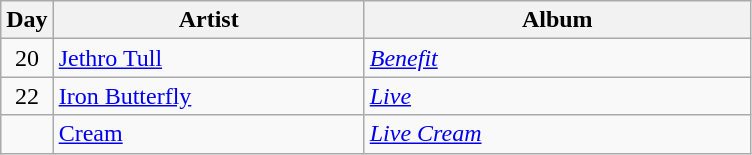<table class="wikitable" border="1">
<tr>
<th>Day</th>
<th width="200">Artist</th>
<th width="250">Album</th>
</tr>
<tr>
<td style="text-align:center;" rowspan="1">20</td>
<td><a href='#'>Jethro Tull</a></td>
<td><em><a href='#'>Benefit</a></em></td>
</tr>
<tr>
<td style="text-align:center;" rowspan="1">22</td>
<td><a href='#'>Iron Butterfly</a></td>
<td><em><a href='#'>Live</a></em></td>
</tr>
<tr>
<td></td>
<td><a href='#'>Cream</a></td>
<td><em><a href='#'>Live Cream</a></em></td>
</tr>
</table>
